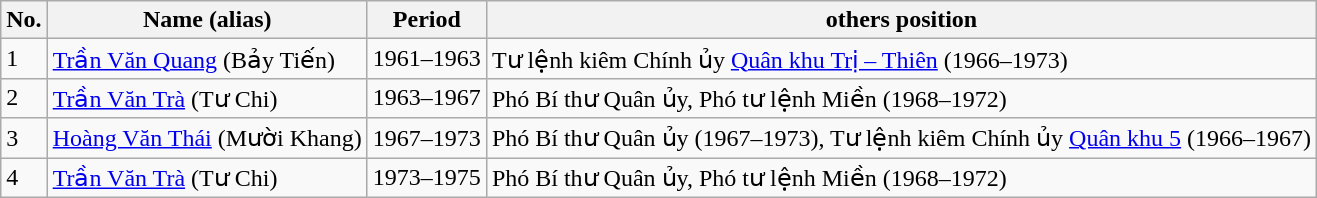<table class="wikitable">
<tr>
<th>No.</th>
<th>Name (alias)</th>
<th>Period</th>
<th>others position</th>
</tr>
<tr>
<td>1</td>
<td><a href='#'>Trần Văn Quang</a> (Bảy Tiến)</td>
<td>1961–1963</td>
<td>Tư lệnh kiêm Chính ủy <a href='#'>Quân khu Trị – Thiên</a> (1966–1973)</td>
</tr>
<tr>
<td>2</td>
<td><a href='#'>Trần Văn Trà</a> (Tư Chi)</td>
<td>1963–1967</td>
<td>Phó Bí thư Quân ủy, Phó tư lệnh Miền (1968–1972)</td>
</tr>
<tr>
<td>3</td>
<td><a href='#'>Hoàng Văn Thái</a> (Mười Khang)</td>
<td>1967–1973</td>
<td>Phó Bí thư Quân ủy (1967–1973), Tư lệnh kiêm Chính ủy <a href='#'>Quân khu 5</a> (1966–1967)</td>
</tr>
<tr>
<td>4</td>
<td><a href='#'>Trần Văn Trà</a> (Tư Chi)</td>
<td>1973–1975</td>
<td>Phó Bí thư Quân ủy, Phó tư lệnh Miền (1968–1972)</td>
</tr>
</table>
